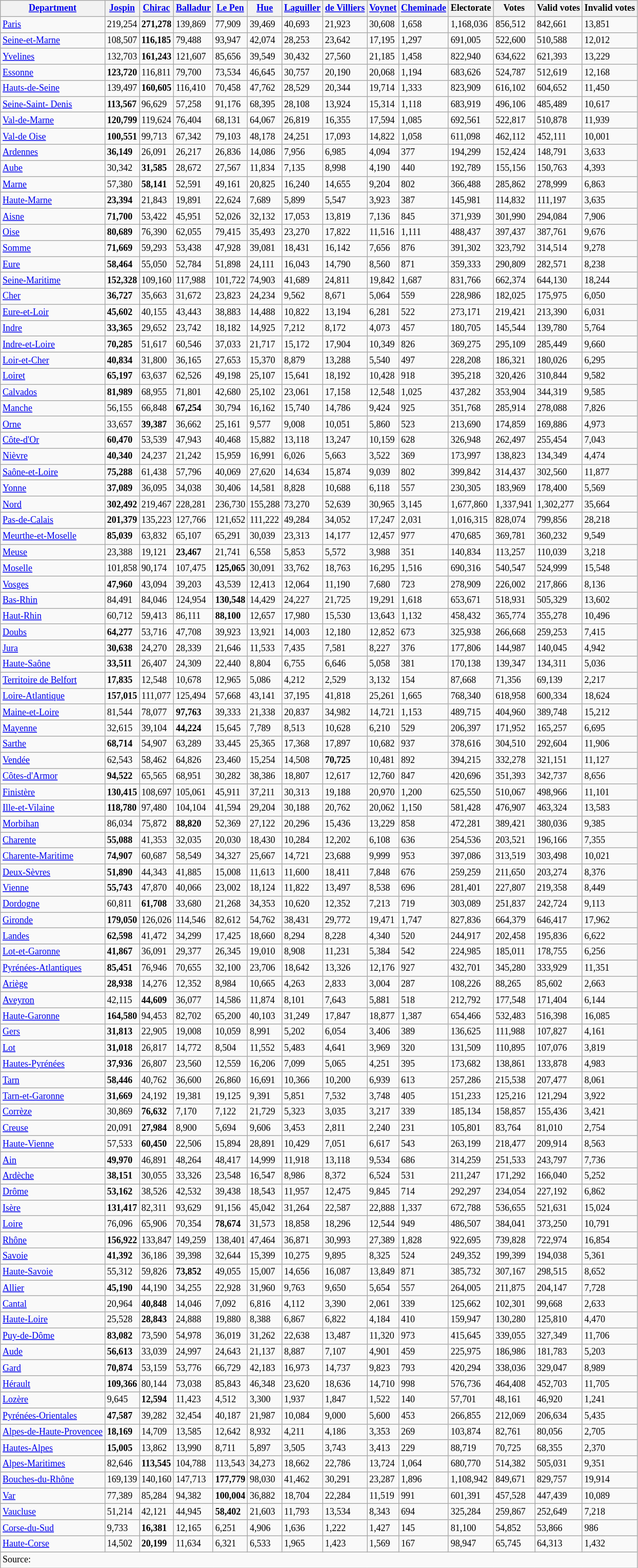<table class="wikitable sortable collapsible collapsed"  style="font-size:75%;">
<tr>
<th align=left><a href='#'>Department</a></th>
<th align=left><a href='#'>Jospin</a></th>
<th align=left><a href='#'>Chirac</a></th>
<th align=left><a href='#'>Balladur</a></th>
<th align=left><a href='#'>Le Pen</a></th>
<th align=left><a href='#'>Hue</a></th>
<th align=left><a href='#'>Laguiller</a></th>
<th align=left><a href='#'>de Villiers</a></th>
<th align=left><a href='#'>Voynet</a></th>
<th align=left><a href='#'>Cheminade</a></th>
<th align=left>Electorate</th>
<th align=left>Votes</th>
<th align=left>Valid votes</th>
<th align=left>Invalid votes</th>
</tr>
<tr>
<td><a href='#'>Paris</a></td>
<td>219,254</td>
<td><strong>271,278</strong></td>
<td>139,869</td>
<td>77,909</td>
<td>39,469</td>
<td>40,693</td>
<td>21,923</td>
<td>30,608</td>
<td>1,658</td>
<td>1,168,036</td>
<td>856,512</td>
<td>842,661</td>
<td>13,851</td>
</tr>
<tr>
<td><a href='#'>Seine-et-Marne</a></td>
<td>108,507</td>
<td><strong>116,185</strong></td>
<td>79,488</td>
<td>93,947</td>
<td>42,074</td>
<td>28,253</td>
<td>23,642</td>
<td>17,195</td>
<td>1,297</td>
<td>691,005</td>
<td>522,600</td>
<td>510,588</td>
<td>12,012</td>
</tr>
<tr>
<td><a href='#'>Yvelines</a></td>
<td>132,703</td>
<td><strong>161,243</strong></td>
<td>121,607</td>
<td>85,656</td>
<td>39,549</td>
<td>30,432</td>
<td>27,560</td>
<td>21,185</td>
<td>1,458</td>
<td>822,940</td>
<td>634,622</td>
<td>621,393</td>
<td>13,229</td>
</tr>
<tr>
<td><a href='#'>Essonne</a></td>
<td><strong>123,720</strong></td>
<td>116,811</td>
<td>79,700</td>
<td>73,534</td>
<td>46,645</td>
<td>30,757</td>
<td>20,190</td>
<td>20,068</td>
<td>1,194</td>
<td>683,626</td>
<td>524,787</td>
<td>512,619</td>
<td>12,168</td>
</tr>
<tr>
<td><a href='#'>Hauts-de-Seine</a></td>
<td>139,497</td>
<td><strong>160,605</strong></td>
<td>116,410</td>
<td>70,458</td>
<td>47,762</td>
<td>28,529</td>
<td>20,344</td>
<td>19,714</td>
<td>1,333</td>
<td>823,909</td>
<td>616,102</td>
<td>604,652</td>
<td>11,450</td>
</tr>
<tr>
<td><a href='#'>Seine-Saint- Denis</a></td>
<td><strong>113,567</strong></td>
<td>96,629</td>
<td>57,258</td>
<td>91,176</td>
<td>68,395</td>
<td>28,108</td>
<td>13,924</td>
<td>15,314</td>
<td>1,118</td>
<td>683,919</td>
<td>496,106</td>
<td>485,489</td>
<td>10,617</td>
</tr>
<tr>
<td><a href='#'>Val-de-Marne</a></td>
<td><strong>120,799</strong></td>
<td>119,624</td>
<td>76,404</td>
<td>68,131</td>
<td>64,067</td>
<td>26,819</td>
<td>16,355</td>
<td>17,594</td>
<td>1,085</td>
<td>692,561</td>
<td>522,817</td>
<td>510,878</td>
<td>11,939</td>
</tr>
<tr>
<td><a href='#'>Val-de Oise</a></td>
<td><strong>100,551</strong></td>
<td>99,713</td>
<td>67,342</td>
<td>79,103</td>
<td>48,178</td>
<td>24,251</td>
<td>17,093</td>
<td>14,822</td>
<td>1,058</td>
<td>611,098</td>
<td>462,112</td>
<td>452,111</td>
<td>10,001</td>
</tr>
<tr>
<td><a href='#'>Ardennes</a></td>
<td><strong>36,149</strong></td>
<td>26,091</td>
<td>26,217</td>
<td>26,836</td>
<td>14,086</td>
<td>7,956</td>
<td>6,985</td>
<td>4,094</td>
<td>377</td>
<td>194,299</td>
<td>152,424</td>
<td>148,791</td>
<td>3,633</td>
</tr>
<tr>
<td><a href='#'>Aube</a></td>
<td>30,342</td>
<td><strong>31,585</strong></td>
<td>28,672</td>
<td>27,567</td>
<td>11,834</td>
<td>7,135</td>
<td>8,998</td>
<td>4,190</td>
<td>440</td>
<td>192,789</td>
<td>155,156</td>
<td>150,763</td>
<td>4,393</td>
</tr>
<tr>
<td><a href='#'>Marne</a></td>
<td>57,380</td>
<td><strong>58,141</strong></td>
<td>52,591</td>
<td>49,161</td>
<td>20,825</td>
<td>16,240</td>
<td>14,655</td>
<td>9,204</td>
<td>802</td>
<td>366,488</td>
<td>285,862</td>
<td>278,999</td>
<td>6,863</td>
</tr>
<tr>
<td><a href='#'>Haute-Marne</a></td>
<td><strong>23,394</strong></td>
<td>21,843</td>
<td>19,891</td>
<td>22,624</td>
<td>7,689</td>
<td>5,899</td>
<td>5,547</td>
<td>3,923</td>
<td>387</td>
<td>145,981</td>
<td>114,832</td>
<td>111,197</td>
<td>3,635</td>
</tr>
<tr>
<td><a href='#'>Aisne</a></td>
<td><strong>71,700</strong></td>
<td>53,422</td>
<td>45,951</td>
<td>52,026</td>
<td>32,132</td>
<td>17,053</td>
<td>13,819</td>
<td>7,136</td>
<td>845</td>
<td>371,939</td>
<td>301,990</td>
<td>294,084</td>
<td>7,906</td>
</tr>
<tr>
<td><a href='#'>Oise</a></td>
<td><strong>80,689</strong></td>
<td>76,390</td>
<td>62,055</td>
<td>79,415</td>
<td>35,493</td>
<td>23,270</td>
<td>17,822</td>
<td>11,516</td>
<td>1,111</td>
<td>488,437</td>
<td>397,437</td>
<td>387,761</td>
<td>9,676</td>
</tr>
<tr>
<td><a href='#'>Somme</a></td>
<td><strong>71,669</strong></td>
<td>59,293</td>
<td>53,438</td>
<td>47,928</td>
<td>39,081</td>
<td>18,431</td>
<td>16,142</td>
<td>7,656</td>
<td>876</td>
<td>391,302</td>
<td>323,792</td>
<td>314,514</td>
<td>9,278</td>
</tr>
<tr>
<td><a href='#'>Eure</a></td>
<td><strong>58,464</strong></td>
<td>55,050</td>
<td>52,784</td>
<td>51,898</td>
<td>24,111</td>
<td>16,043</td>
<td>14,790</td>
<td>8,560</td>
<td>871</td>
<td>359,333</td>
<td>290,809</td>
<td>282,571</td>
<td>8,238</td>
</tr>
<tr>
<td><a href='#'>Seine-Maritime</a></td>
<td><strong>152,328</strong></td>
<td>109,160</td>
<td>117,988</td>
<td>101,722</td>
<td>74,903</td>
<td>41,689</td>
<td>24,811</td>
<td>19,842</td>
<td>1,687</td>
<td>831,766</td>
<td>662,374</td>
<td>644,130</td>
<td>18,244</td>
</tr>
<tr>
<td><a href='#'>Cher</a></td>
<td><strong>36,727</strong></td>
<td>35,663</td>
<td>31,672</td>
<td>23,823</td>
<td>24,234</td>
<td>9,562</td>
<td>8,671</td>
<td>5,064</td>
<td>559</td>
<td>228,986</td>
<td>182,025</td>
<td>175,975</td>
<td>6,050</td>
</tr>
<tr>
<td><a href='#'>Eure-et-Loir</a></td>
<td><strong>45,602</strong></td>
<td>40,155</td>
<td>43,443</td>
<td>38,883</td>
<td>14,488</td>
<td>10,822</td>
<td>13,194</td>
<td>6,281</td>
<td>522</td>
<td>273,171</td>
<td>219,421</td>
<td>213,390</td>
<td>6,031</td>
</tr>
<tr>
<td><a href='#'>Indre</a></td>
<td><strong>33,365</strong></td>
<td>29,652</td>
<td>23,742</td>
<td>18,182</td>
<td>14,925</td>
<td>7,212</td>
<td>8,172</td>
<td>4,073</td>
<td>457</td>
<td>180,705</td>
<td>145,544</td>
<td>139,780</td>
<td>5,764</td>
</tr>
<tr>
<td><a href='#'>Indre-et-Loire</a></td>
<td><strong>70,285</strong></td>
<td>51,617</td>
<td>60,546</td>
<td>37,033</td>
<td>21,717</td>
<td>15,172</td>
<td>17,904</td>
<td>10,349</td>
<td>826</td>
<td>369,275</td>
<td>295,109</td>
<td>285,449</td>
<td>9,660</td>
</tr>
<tr>
<td><a href='#'>Loir-et-Cher</a></td>
<td><strong>40,834</strong></td>
<td>31,800</td>
<td>36,165</td>
<td>27,653</td>
<td>15,370</td>
<td>8,879</td>
<td>13,288</td>
<td>5,540</td>
<td>497</td>
<td>228,208</td>
<td>186,321</td>
<td>180,026</td>
<td>6,295</td>
</tr>
<tr>
<td><a href='#'>Loiret</a></td>
<td><strong>65,197</strong></td>
<td>63,637</td>
<td>62,526</td>
<td>49,198</td>
<td>25,107</td>
<td>15,641</td>
<td>18,192</td>
<td>10,428</td>
<td>918</td>
<td>395,218</td>
<td>320,426</td>
<td>310,844</td>
<td>9,582</td>
</tr>
<tr>
<td><a href='#'>Calvados</a></td>
<td><strong>81,989</strong></td>
<td>68,955</td>
<td>71,801</td>
<td>42,680</td>
<td>25,102</td>
<td>23,061</td>
<td>17,158</td>
<td>12,548</td>
<td>1,025</td>
<td>437,282</td>
<td>353,904</td>
<td>344,319</td>
<td>9,585</td>
</tr>
<tr>
<td><a href='#'>Manche</a></td>
<td>56,155</td>
<td>66,848</td>
<td><strong>67,254</strong></td>
<td>30,794</td>
<td>16,162</td>
<td>15,740</td>
<td>14,786</td>
<td>9,424</td>
<td>925</td>
<td>351,768</td>
<td>285,914</td>
<td>278,088</td>
<td>7,826</td>
</tr>
<tr>
<td><a href='#'>Orne</a></td>
<td>33,657</td>
<td><strong>39,387</strong></td>
<td>36,662</td>
<td>25,161</td>
<td>9,577</td>
<td>9,008</td>
<td>10,051</td>
<td>5,860</td>
<td>523</td>
<td>213,690</td>
<td>174,859</td>
<td>169,886</td>
<td>4,973</td>
</tr>
<tr>
<td><a href='#'>Côte-d'Or</a></td>
<td><strong>60,470</strong></td>
<td>53,539</td>
<td>47,943</td>
<td>40,468</td>
<td>15,882</td>
<td>13,118</td>
<td>13,247</td>
<td>10,159</td>
<td>628</td>
<td>326,948</td>
<td>262,497</td>
<td>255,454</td>
<td>7,043</td>
</tr>
<tr>
<td><a href='#'>Nièvre</a></td>
<td><strong>40,340</strong></td>
<td>24,237</td>
<td>21,242</td>
<td>15,959</td>
<td>16,991</td>
<td>6,026</td>
<td>5,663</td>
<td>3,522</td>
<td>369</td>
<td>173,997</td>
<td>138,823</td>
<td>134,349</td>
<td>4,474</td>
</tr>
<tr>
<td><a href='#'>Saône-et-Loire</a></td>
<td><strong>75,288</strong></td>
<td>61,438</td>
<td>57,796</td>
<td>40,069</td>
<td>27,620</td>
<td>14,634</td>
<td>15,874</td>
<td>9,039</td>
<td>802</td>
<td>399,842</td>
<td>314,437</td>
<td>302,560</td>
<td>11,877</td>
</tr>
<tr>
<td><a href='#'>Yonne</a></td>
<td><strong>37,089</strong></td>
<td>36,095</td>
<td>34,038</td>
<td>30,406</td>
<td>14,581</td>
<td>8,828</td>
<td>10,688</td>
<td>6,118</td>
<td>557</td>
<td>230,305</td>
<td>183,969</td>
<td>178,400</td>
<td>5,569</td>
</tr>
<tr>
<td><a href='#'>Nord</a></td>
<td><strong>302,492</strong></td>
<td>219,467</td>
<td>228,281</td>
<td>236,730</td>
<td>155,288</td>
<td>73,270</td>
<td>52,639</td>
<td>30,965</td>
<td>3,145</td>
<td>1,677,860</td>
<td>1,337,941</td>
<td>1,302,277</td>
<td>35,664</td>
</tr>
<tr>
<td><a href='#'>Pas-de-Calais</a></td>
<td><strong>201,379</strong></td>
<td>135,223</td>
<td>127,766</td>
<td>121,652</td>
<td>111,222</td>
<td>49,284</td>
<td>34,052</td>
<td>17,247</td>
<td>2,031</td>
<td>1,016,315</td>
<td>828,074</td>
<td>799,856</td>
<td>28,218</td>
</tr>
<tr>
<td><a href='#'>Meurthe-et-Moselle</a></td>
<td><strong>85,039</strong></td>
<td>63,832</td>
<td>65,107</td>
<td>65,291</td>
<td>30,039</td>
<td>23,313</td>
<td>14,177</td>
<td>12,457</td>
<td>977</td>
<td>470,685</td>
<td>369,781</td>
<td>360,232</td>
<td>9,549</td>
</tr>
<tr>
<td><a href='#'>Meuse</a></td>
<td>23,388</td>
<td>19,121</td>
<td><strong>23,467</strong></td>
<td>21,741</td>
<td>6,558</td>
<td>5,853</td>
<td>5,572</td>
<td>3,988</td>
<td>351</td>
<td>140,834</td>
<td>113,257</td>
<td>110,039</td>
<td>3,218</td>
</tr>
<tr>
<td><a href='#'>Moselle</a></td>
<td>101,858</td>
<td>90,174</td>
<td>107,475</td>
<td><strong>125,065</strong></td>
<td>30,091</td>
<td>33,762</td>
<td>18,763</td>
<td>16,295</td>
<td>1,516</td>
<td>690,316</td>
<td>540,547</td>
<td>524,999</td>
<td>15,548</td>
</tr>
<tr>
<td><a href='#'>Vosges</a></td>
<td><strong>47,960</strong></td>
<td>43,094</td>
<td>39,203</td>
<td>43,539</td>
<td>12,413</td>
<td>12,064</td>
<td>11,190</td>
<td>7,680</td>
<td>723</td>
<td>278,909</td>
<td>226,002</td>
<td>217,866</td>
<td>8,136</td>
</tr>
<tr>
<td><a href='#'>Bas-Rhin</a></td>
<td>84,491</td>
<td>84,046</td>
<td>124,954</td>
<td><strong>130,548</strong></td>
<td>14,429</td>
<td>24,227</td>
<td>21,725</td>
<td>19,291</td>
<td>1,618</td>
<td>653,671</td>
<td>518,931</td>
<td>505,329</td>
<td>13,602</td>
</tr>
<tr>
<td><a href='#'>Haut-Rhin</a></td>
<td>60,712</td>
<td>59,413</td>
<td>86,111</td>
<td><strong>88,100</strong></td>
<td>12,657</td>
<td>17,980</td>
<td>15,530</td>
<td>13,643</td>
<td>1,132</td>
<td>458,432</td>
<td>365,774</td>
<td>355,278</td>
<td>10,496</td>
</tr>
<tr>
<td><a href='#'>Doubs</a></td>
<td><strong>64,277</strong></td>
<td>53,716</td>
<td>47,708</td>
<td>39,923</td>
<td>13,921</td>
<td>14,003</td>
<td>12,180</td>
<td>12,852</td>
<td>673</td>
<td>325,938</td>
<td>266,668</td>
<td>259,253</td>
<td>7,415</td>
</tr>
<tr>
<td><a href='#'>Jura</a></td>
<td><strong>30,638</strong></td>
<td>24,270</td>
<td>28,339</td>
<td>21,646</td>
<td>11,533</td>
<td>7,435</td>
<td>7,581</td>
<td>8,227</td>
<td>376</td>
<td>177,806</td>
<td>144,987</td>
<td>140,045</td>
<td>4,942</td>
</tr>
<tr>
<td><a href='#'>Haute-Saône</a></td>
<td><strong>33,511</strong></td>
<td>26,407</td>
<td>24,309</td>
<td>22,440</td>
<td>8,804</td>
<td>6,755</td>
<td>6,646</td>
<td>5,058</td>
<td>381</td>
<td>170,138</td>
<td>139,347</td>
<td>134,311</td>
<td>5,036</td>
</tr>
<tr>
<td><a href='#'>Territoire de Belfort</a></td>
<td><strong>17,835</strong></td>
<td>12,548</td>
<td>10,678</td>
<td>12,965</td>
<td>5,086</td>
<td>4,212</td>
<td>2,529</td>
<td>3,132</td>
<td>154</td>
<td>87,668</td>
<td>71,356</td>
<td>69,139</td>
<td>2,217</td>
</tr>
<tr>
<td><a href='#'>Loire-Atlantique</a></td>
<td><strong>157,015</strong></td>
<td>111,077</td>
<td>125,494</td>
<td>57,668</td>
<td>43,141</td>
<td>37,195</td>
<td>41,818</td>
<td>25,261</td>
<td>1,665</td>
<td>768,340</td>
<td>618,958</td>
<td>600,334</td>
<td>18,624</td>
</tr>
<tr>
<td><a href='#'>Maine-et-Loire</a></td>
<td>81,544</td>
<td>78,077</td>
<td><strong>97,763</strong></td>
<td>39,333</td>
<td>21,338</td>
<td>20,837</td>
<td>34,982</td>
<td>14,721</td>
<td>1,153</td>
<td>489,715</td>
<td>404,960</td>
<td>389,748</td>
<td>15,212</td>
</tr>
<tr>
<td><a href='#'>Mayenne</a></td>
<td>32,615</td>
<td>39,104</td>
<td><strong>44,224</strong></td>
<td>15,645</td>
<td>7,789</td>
<td>8,513</td>
<td>10,628</td>
<td>6,210</td>
<td>529</td>
<td>206,397</td>
<td>171,952</td>
<td>165,257</td>
<td>6,695</td>
</tr>
<tr>
<td><a href='#'>Sarthe</a></td>
<td><strong>68,714</strong></td>
<td>54,907</td>
<td>63,289</td>
<td>33,445</td>
<td>25,365</td>
<td>17,368</td>
<td>17,897</td>
<td>10,682</td>
<td>937</td>
<td>378,616</td>
<td>304,510</td>
<td>292,604</td>
<td>11,906</td>
</tr>
<tr>
<td><a href='#'>Vendée</a></td>
<td>62,543</td>
<td>58,462</td>
<td>64,826</td>
<td>23,460</td>
<td>15,254</td>
<td>14,508</td>
<td><strong>70,725</strong></td>
<td>10,481</td>
<td>892</td>
<td>394,215</td>
<td>332,278</td>
<td>321,151</td>
<td>11,127</td>
</tr>
<tr>
<td><a href='#'>Côtes-d'Armor</a></td>
<td><strong>94,522</strong></td>
<td>65,565</td>
<td>68,951</td>
<td>30,282</td>
<td>38,386</td>
<td>18,807</td>
<td>12,617</td>
<td>12,760</td>
<td>847</td>
<td>420,696</td>
<td>351,393</td>
<td>342,737</td>
<td>8,656</td>
</tr>
<tr>
<td><a href='#'>Finistère</a></td>
<td><strong>130,415</strong></td>
<td>108,697</td>
<td>105,061</td>
<td>45,911</td>
<td>37,211</td>
<td>30,313</td>
<td>19,188</td>
<td>20,970</td>
<td>1,200</td>
<td>625,550</td>
<td>510,067</td>
<td>498,966</td>
<td>11,101</td>
</tr>
<tr>
<td><a href='#'>Ille-et-Vilaine</a></td>
<td><strong>118,780</strong></td>
<td>97,480</td>
<td>104,104</td>
<td>41,594</td>
<td>29,204</td>
<td>30,188</td>
<td>20,762</td>
<td>20,062</td>
<td>1,150</td>
<td>581,428</td>
<td>476,907</td>
<td>463,324</td>
<td>13,583</td>
</tr>
<tr>
<td><a href='#'>Morbihan</a></td>
<td>86,034</td>
<td>75,872</td>
<td><strong>88,820</strong></td>
<td>52,369</td>
<td>27,122</td>
<td>20,296</td>
<td>15,436</td>
<td>13,229</td>
<td>858</td>
<td>472,281</td>
<td>389,421</td>
<td>380,036</td>
<td>9,385</td>
</tr>
<tr>
<td><a href='#'>Charente</a></td>
<td><strong>55,088</strong></td>
<td>41,353</td>
<td>32,035</td>
<td>20,030</td>
<td>18,430</td>
<td>10,284</td>
<td>12,202</td>
<td>6,108</td>
<td>636</td>
<td>254,536</td>
<td>203,521</td>
<td>196,166</td>
<td>7,355</td>
</tr>
<tr>
<td><a href='#'>Charente-Maritime</a></td>
<td><strong>74,907</strong></td>
<td>60,687</td>
<td>58,549</td>
<td>34,327</td>
<td>25,667</td>
<td>14,721</td>
<td>23,688</td>
<td>9,999</td>
<td>953</td>
<td>397,086</td>
<td>313,519</td>
<td>303,498</td>
<td>10,021</td>
</tr>
<tr>
<td><a href='#'>Deux-Sèvres</a></td>
<td><strong>51,890</strong></td>
<td>44,343</td>
<td>41,885</td>
<td>15,008</td>
<td>11,613</td>
<td>11,600</td>
<td>18,411</td>
<td>7,848</td>
<td>676</td>
<td>259,259</td>
<td>211,650</td>
<td>203,274</td>
<td>8,376</td>
</tr>
<tr>
<td><a href='#'>Vienne</a></td>
<td><strong>55,743</strong></td>
<td>47,870</td>
<td>40,066</td>
<td>23,002</td>
<td>18,124</td>
<td>11,822</td>
<td>13,497</td>
<td>8,538</td>
<td>696</td>
<td>281,401</td>
<td>227,807</td>
<td>219,358</td>
<td>8,449</td>
</tr>
<tr>
<td><a href='#'>Dordogne</a></td>
<td>60,811</td>
<td><strong>61,708</strong></td>
<td>33,680</td>
<td>21,268</td>
<td>34,353</td>
<td>10,620</td>
<td>12,352</td>
<td>7,213</td>
<td>719</td>
<td>303,089</td>
<td>251,837</td>
<td>242,724</td>
<td>9,113</td>
</tr>
<tr>
<td><a href='#'>Gironde</a></td>
<td><strong>179,050</strong></td>
<td>126,026</td>
<td>114,546</td>
<td>82,612</td>
<td>54,762</td>
<td>38,431</td>
<td>29,772</td>
<td>19,471</td>
<td>1,747</td>
<td>827,836</td>
<td>664,379</td>
<td>646,417</td>
<td>17,962</td>
</tr>
<tr>
<td><a href='#'>Landes</a></td>
<td><strong>62,598</strong></td>
<td>41,472</td>
<td>34,299</td>
<td>17,425</td>
<td>18,660</td>
<td>8,294</td>
<td>8,228</td>
<td>4,340</td>
<td>520</td>
<td>244,917</td>
<td>202,458</td>
<td>195,836</td>
<td>6,622</td>
</tr>
<tr>
<td><a href='#'>Lot-et-Garonne</a></td>
<td><strong>41,867</strong></td>
<td>36,091</td>
<td>29,377</td>
<td>26,345</td>
<td>19,010</td>
<td>8,908</td>
<td>11,231</td>
<td>5,384</td>
<td>542</td>
<td>224,985</td>
<td>185,011</td>
<td>178,755</td>
<td>6,256</td>
</tr>
<tr>
<td><a href='#'>Pyrénées-Atlantiques</a></td>
<td><strong>85,451</strong></td>
<td>76,946</td>
<td>70,655</td>
<td>32,100</td>
<td>23,706</td>
<td>18,642</td>
<td>13,326</td>
<td>12,176</td>
<td>927</td>
<td>432,701</td>
<td>345,280</td>
<td>333,929</td>
<td>11,351</td>
</tr>
<tr>
<td><a href='#'>Ariège</a></td>
<td><strong>28,938</strong></td>
<td>14,276</td>
<td>12,352</td>
<td>8,984</td>
<td>10,665</td>
<td>4,263</td>
<td>2,833</td>
<td>3,004</td>
<td>287</td>
<td>108,226</td>
<td>88,265</td>
<td>85,602</td>
<td>2,663</td>
</tr>
<tr>
<td><a href='#'>Aveyron</a></td>
<td>42,115</td>
<td><strong>44,609</strong></td>
<td>36,077</td>
<td>14,586</td>
<td>11,874</td>
<td>8,101</td>
<td>7,643</td>
<td>5,881</td>
<td>518</td>
<td>212,792</td>
<td>177,548</td>
<td>171,404</td>
<td>6,144</td>
</tr>
<tr>
<td><a href='#'>Haute-Garonne</a></td>
<td><strong>164,580</strong></td>
<td>94,453</td>
<td>82,702</td>
<td>65,200</td>
<td>40,103</td>
<td>31,249</td>
<td>17,847</td>
<td>18,877</td>
<td>1,387</td>
<td>654,466</td>
<td>532,483</td>
<td>516,398</td>
<td>16,085</td>
</tr>
<tr>
<td><a href='#'>Gers</a></td>
<td><strong>31,813</strong></td>
<td>22,905</td>
<td>19,008</td>
<td>10,059</td>
<td>8,991</td>
<td>5,202</td>
<td>6,054</td>
<td>3,406</td>
<td>389</td>
<td>136,625</td>
<td>111,988</td>
<td>107,827</td>
<td>4,161</td>
</tr>
<tr>
<td><a href='#'>Lot</a></td>
<td><strong>31,018</strong></td>
<td>26,817</td>
<td>14,772</td>
<td>8,504</td>
<td>11,552</td>
<td>5,483</td>
<td>4,641</td>
<td>3,969</td>
<td>320</td>
<td>131,509</td>
<td>110,895</td>
<td>107,076</td>
<td>3,819</td>
</tr>
<tr>
<td><a href='#'>Hautes-Pyrénées</a></td>
<td><strong>37,936</strong></td>
<td>26,807</td>
<td>23,560</td>
<td>12,559</td>
<td>16,206</td>
<td>7,099</td>
<td>5,065</td>
<td>4,251</td>
<td>395</td>
<td>173,682</td>
<td>138,861</td>
<td>133,878</td>
<td>4,983</td>
</tr>
<tr>
<td><a href='#'>Tarn</a></td>
<td><strong>58,446</strong></td>
<td>40,762</td>
<td>36,600</td>
<td>26,860</td>
<td>16,691</td>
<td>10,366</td>
<td>10,200</td>
<td>6,939</td>
<td>613</td>
<td>257,286</td>
<td>215,538</td>
<td>207,477</td>
<td>8,061</td>
</tr>
<tr>
<td><a href='#'>Tarn-et-Garonne</a></td>
<td><strong>31,669</strong></td>
<td>24,192</td>
<td>19,381</td>
<td>19,125</td>
<td>9,391</td>
<td>5,851</td>
<td>7,532</td>
<td>3,748</td>
<td>405</td>
<td>151,233</td>
<td>125,216</td>
<td>121,294</td>
<td>3,922</td>
</tr>
<tr>
<td><a href='#'>Corrèze</a></td>
<td>30,869</td>
<td><strong>76,632</strong></td>
<td>7,170</td>
<td>7,122</td>
<td>21,729</td>
<td>5,323</td>
<td>3,035</td>
<td>3,217</td>
<td>339</td>
<td>185,134</td>
<td>158,857</td>
<td>155,436</td>
<td>3,421</td>
</tr>
<tr>
<td><a href='#'>Creuse</a></td>
<td>20,091</td>
<td><strong>27,984</strong></td>
<td>8,900</td>
<td>5,694</td>
<td>9,606</td>
<td>3,453</td>
<td>2,811</td>
<td>2,240</td>
<td>231</td>
<td>105,801</td>
<td>83,764</td>
<td>81,010</td>
<td>2,754</td>
</tr>
<tr>
<td><a href='#'>Haute-Vienne</a></td>
<td>57,533</td>
<td><strong>60,450</strong></td>
<td>22,506</td>
<td>15,894</td>
<td>28,891</td>
<td>10,429</td>
<td>7,051</td>
<td>6,617</td>
<td>543</td>
<td>263,199</td>
<td>218,477</td>
<td>209,914</td>
<td>8,563</td>
</tr>
<tr>
<td><a href='#'>Ain</a></td>
<td><strong>49,970</strong></td>
<td>46,891</td>
<td>48,264</td>
<td>48,417</td>
<td>14,999</td>
<td>11,918</td>
<td>13,118</td>
<td>9,534</td>
<td>686</td>
<td>314,259</td>
<td>251,533</td>
<td>243,797</td>
<td>7,736</td>
</tr>
<tr>
<td><a href='#'>Ardèche</a></td>
<td><strong>38,151</strong></td>
<td>30,055</td>
<td>33,326</td>
<td>23,548</td>
<td>16,547</td>
<td>8,986</td>
<td>8,372</td>
<td>6,524</td>
<td>531</td>
<td>211,247</td>
<td>171,292</td>
<td>166,040</td>
<td>5,252</td>
</tr>
<tr>
<td><a href='#'>Drôme</a></td>
<td><strong>53,162</strong></td>
<td>38,526</td>
<td>42,532</td>
<td>39,438</td>
<td>18,543</td>
<td>11,957</td>
<td>12,475</td>
<td>9,845</td>
<td>714</td>
<td>292,297</td>
<td>234,054</td>
<td>227,192</td>
<td>6,862</td>
</tr>
<tr>
<td><a href='#'>Isère</a></td>
<td><strong>131,417</strong></td>
<td>82,311</td>
<td>93,629</td>
<td>91,156</td>
<td>45,042</td>
<td>31,264</td>
<td>22,587</td>
<td>22,888</td>
<td>1,337</td>
<td>672,788</td>
<td>536,655</td>
<td>521,631</td>
<td>15,024</td>
</tr>
<tr>
<td><a href='#'>Loire</a></td>
<td>76,096</td>
<td>65,906</td>
<td>70,354</td>
<td><strong>78,674</strong></td>
<td>31,573</td>
<td>18,858</td>
<td>18,296</td>
<td>12,544</td>
<td>949</td>
<td>486,507</td>
<td>384,041</td>
<td>373,250</td>
<td>10,791</td>
</tr>
<tr>
<td><a href='#'>Rhône</a></td>
<td><strong>156,922</strong></td>
<td>133,847</td>
<td>149,259</td>
<td>138,401</td>
<td>47,464</td>
<td>36,871</td>
<td>30,993</td>
<td>27,389</td>
<td>1,828</td>
<td>922,695</td>
<td>739,828</td>
<td>722,974</td>
<td>16,854</td>
</tr>
<tr>
<td><a href='#'>Savoie</a></td>
<td><strong>41,392</strong></td>
<td>36,186</td>
<td>39,398</td>
<td>32,644</td>
<td>15,399</td>
<td>10,275</td>
<td>9,895</td>
<td>8,325</td>
<td>524</td>
<td>249,352</td>
<td>199,399</td>
<td>194,038</td>
<td>5,361</td>
</tr>
<tr>
<td><a href='#'>Haute-Savoie</a></td>
<td>55,312</td>
<td>59,826</td>
<td><strong>73,852</strong></td>
<td>49,055</td>
<td>15,007</td>
<td>14,656</td>
<td>16,087</td>
<td>13,849</td>
<td>871</td>
<td>385,732</td>
<td>307,167</td>
<td>298,515</td>
<td>8,652</td>
</tr>
<tr>
<td><a href='#'>Allier</a></td>
<td><strong>45,190</strong></td>
<td>44,190</td>
<td>34,255</td>
<td>22,928</td>
<td>31,960</td>
<td>9,763</td>
<td>9,650</td>
<td>5,654</td>
<td>557</td>
<td>264,005</td>
<td>211,875</td>
<td>204,147</td>
<td>7,728</td>
</tr>
<tr>
<td><a href='#'>Cantal</a></td>
<td>20,964</td>
<td><strong>40,848</strong></td>
<td>14,046</td>
<td>7,092</td>
<td>6,816</td>
<td>4,112</td>
<td>3,390</td>
<td>2,061</td>
<td>339</td>
<td>125,662</td>
<td>102,301</td>
<td>99,668</td>
<td>2,633</td>
</tr>
<tr>
<td><a href='#'>Haute-Loire</a></td>
<td>25,528</td>
<td><strong>28,843</strong></td>
<td>24,888</td>
<td>19,880</td>
<td>8,388</td>
<td>6,867</td>
<td>6,822</td>
<td>4,184</td>
<td>410</td>
<td>159,947</td>
<td>130,280</td>
<td>125,810</td>
<td>4,470</td>
</tr>
<tr>
<td><a href='#'>Puy-de-Dôme</a></td>
<td><strong>83,082</strong></td>
<td>73,590</td>
<td>54,978</td>
<td>36,019</td>
<td>31,262</td>
<td>22,638</td>
<td>13,487</td>
<td>11,320</td>
<td>973</td>
<td>415,645</td>
<td>339,055</td>
<td>327,349</td>
<td>11,706</td>
</tr>
<tr>
<td><a href='#'>Aude</a></td>
<td><strong>56,613</strong></td>
<td>33,039</td>
<td>24,997</td>
<td>24,643</td>
<td>21,137</td>
<td>8,887</td>
<td>7,107</td>
<td>4,901</td>
<td>459</td>
<td>225,975</td>
<td>186,986</td>
<td>181,783</td>
<td>5,203</td>
</tr>
<tr>
<td><a href='#'>Gard</a></td>
<td><strong>70,874</strong></td>
<td>53,159</td>
<td>53,776</td>
<td>66,729</td>
<td>42,183</td>
<td>16,973</td>
<td>14,737</td>
<td>9,823</td>
<td>793</td>
<td>420,294</td>
<td>338,036</td>
<td>329,047</td>
<td>8,989</td>
</tr>
<tr>
<td><a href='#'>Hérault</a></td>
<td><strong>109,366</strong></td>
<td>80,144</td>
<td>73,038</td>
<td>85,843</td>
<td>46,348</td>
<td>23,620</td>
<td>18,636</td>
<td>14,710</td>
<td>998</td>
<td>576,736</td>
<td>464,408</td>
<td>452,703</td>
<td>11,705</td>
</tr>
<tr>
<td><a href='#'>Lozère</a></td>
<td>9,645</td>
<td><strong>12,594</strong></td>
<td>11,423</td>
<td>4,512</td>
<td>3,300</td>
<td>1,937</td>
<td>1,847</td>
<td>1,522</td>
<td>140</td>
<td>57,701</td>
<td>48,161</td>
<td>46,920</td>
<td>1,241</td>
</tr>
<tr>
<td><a href='#'>Pyrénées-Orientales</a></td>
<td><strong>47,587</strong></td>
<td>39,282</td>
<td>32,454</td>
<td>40,187</td>
<td>21,987</td>
<td>10,084</td>
<td>9,000</td>
<td>5,600</td>
<td>453</td>
<td>266,855</td>
<td>212,069</td>
<td>206,634</td>
<td>5,435</td>
</tr>
<tr>
<td><a href='#'>Alpes-de-Haute-Provencee</a></td>
<td><strong>18,169</strong></td>
<td>14,709</td>
<td>13,585</td>
<td>12,642</td>
<td>8,932</td>
<td>4,211</td>
<td>4,186</td>
<td>3,353</td>
<td>269</td>
<td>103,874</td>
<td>82,761</td>
<td>80,056</td>
<td>2,705</td>
</tr>
<tr>
<td><a href='#'>Hautes-Alpes</a></td>
<td><strong>15,005</strong></td>
<td>13,862</td>
<td>13,990</td>
<td>8,711</td>
<td>5,897</td>
<td>3,505</td>
<td>3,743</td>
<td>3,413</td>
<td>229</td>
<td>88,719</td>
<td>70,725</td>
<td>68,355</td>
<td>2,370</td>
</tr>
<tr>
<td><a href='#'>Alpes-Maritimes</a></td>
<td>82,646</td>
<td><strong>113,545</strong></td>
<td>104,788</td>
<td>113,543</td>
<td>34,273</td>
<td>18,662</td>
<td>22,786</td>
<td>13,724</td>
<td>1,064</td>
<td>680,770</td>
<td>514,382</td>
<td>505,031</td>
<td>9,351</td>
</tr>
<tr>
<td><a href='#'>Bouches-du-Rhône</a></td>
<td>169,139</td>
<td>140,160</td>
<td>147,713</td>
<td><strong>177,779</strong></td>
<td>98,030</td>
<td>41,462</td>
<td>30,291</td>
<td>23,287</td>
<td>1,896</td>
<td>1,108,942</td>
<td>849,671</td>
<td>829,757</td>
<td>19,914</td>
</tr>
<tr>
<td><a href='#'>Var</a></td>
<td>77,389</td>
<td>85,284</td>
<td>94,382</td>
<td><strong>100,004</strong></td>
<td>36,882</td>
<td>18,704</td>
<td>22,284</td>
<td>11,519</td>
<td>991</td>
<td>601,391</td>
<td>457,528</td>
<td>447,439</td>
<td>10,089</td>
</tr>
<tr>
<td><a href='#'>Vaucluse</a></td>
<td>51,214</td>
<td>42,121</td>
<td>44,945</td>
<td><strong>58,402</strong></td>
<td>21,603</td>
<td>11,793</td>
<td>13,534</td>
<td>8,343</td>
<td>694</td>
<td>325,284</td>
<td>259,867</td>
<td>252,649</td>
<td>7,218</td>
</tr>
<tr>
<td><a href='#'>Corse-du-Sud</a></td>
<td>9,733</td>
<td><strong>16,381</strong></td>
<td>12,165</td>
<td>6,251</td>
<td>4,906</td>
<td>1,636</td>
<td>1,222</td>
<td>1,427</td>
<td>145</td>
<td>81,100</td>
<td>54,852</td>
<td>53,866</td>
<td>986</td>
</tr>
<tr>
<td><a href='#'>Haute-Corse</a></td>
<td>14,502</td>
<td><strong>20,199</strong></td>
<td>11,634</td>
<td>6,321</td>
<td>6,533</td>
<td>1,965</td>
<td>1,423</td>
<td>1,569</td>
<td>167</td>
<td>98,947</td>
<td>65,745</td>
<td>64,313</td>
<td>1,432</td>
</tr>
<tr>
<td colspan=17style="text-align:left;">Source:   </td>
</tr>
</table>
